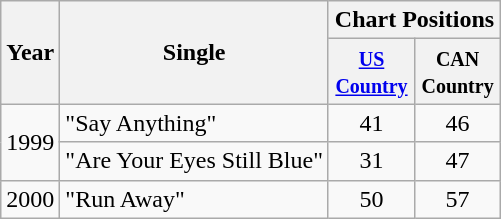<table class="wikitable">
<tr>
<th rowspan=2>Year</th>
<th rowspan=2>Single</th>
<th colspan=2>Chart Positions</th>
</tr>
<tr>
<th width=50><small><a href='#'>US Country</a></small></th>
<th width=50><small>CAN Country</small></th>
</tr>
<tr>
<td rowspan=2>1999</td>
<td>"Say Anything"</td>
<td align="center">41</td>
<td align="center">46</td>
</tr>
<tr>
<td>"Are Your Eyes Still Blue"</td>
<td align="center">31</td>
<td align="center">47</td>
</tr>
<tr>
<td>2000</td>
<td>"Run Away"</td>
<td align="center">50</td>
<td align="center">57</td>
</tr>
</table>
